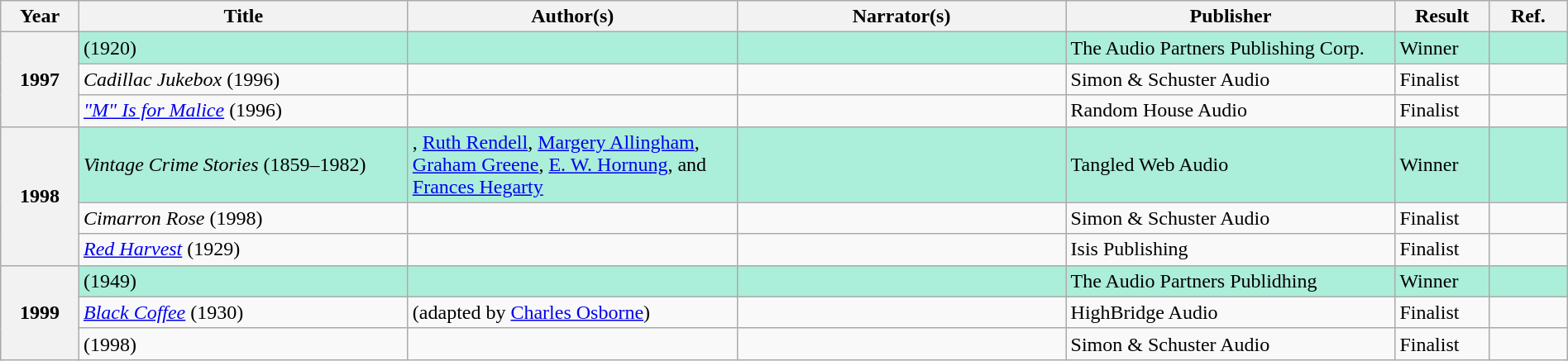<table class="wikitable sortable mw-collapsible" style="width:100%">
<tr>
<th scope="col" width="5%">Year</th>
<th scope="col" width="21%">Title</th>
<th scope="col" width="21%">Author(s)</th>
<th scope="col" width="21%">Narrator(s)</th>
<th scope="col" width="21%">Publisher</th>
<th scope="col" width="6%">Result</th>
<th scope="col" width="5%">Ref.</th>
</tr>
<tr style="background:#ABEED9">
<th rowspan="3">1997<br></th>
<td><em></em> (1920)</td>
<td></td>
<td></td>
<td>The Audio Partners Publishing Corp.</td>
<td>Winner</td>
<td></td>
</tr>
<tr>
<td><em>Cadillac Jukebox</em> (1996)</td>
<td></td>
<td></td>
<td>Simon & Schuster Audio</td>
<td>Finalist</td>
<td></td>
</tr>
<tr>
<td><em><a href='#'>"M" Is for Malice</a></em> (1996)</td>
<td></td>
<td></td>
<td>Random House Audio</td>
<td>Finalist</td>
<td></td>
</tr>
<tr style="background:#ABEED9">
<th rowspan="3">1998<br></th>
<td><em>Vintage Crime Stories</em> (1859–1982)</td>
<td>, <a href='#'>Ruth Rendell</a>, <a href='#'>Margery Allingham</a>, <a href='#'>Graham Greene</a>, <a href='#'>E. W. Hornung</a>, and <a href='#'>Frances Hegarty</a></td>
<td></td>
<td>Tangled Web Audio</td>
<td>Winner</td>
<td></td>
</tr>
<tr>
<td><em>Cimarron Rose</em> (1998)</td>
<td></td>
<td></td>
<td>Simon & Schuster Audio</td>
<td>Finalist</td>
<td></td>
</tr>
<tr>
<td><em><a href='#'>Red Harvest</a></em> (1929)</td>
<td></td>
<td></td>
<td>Isis Publishing</td>
<td>Finalist</td>
<td></td>
</tr>
<tr style="background:#ABEED9">
<th rowspan="3">1999<br></th>
<td><em></em> (1949)</td>
<td></td>
<td></td>
<td>The Audio Partners Publidhing</td>
<td>Winner</td>
<td></td>
</tr>
<tr>
<td><em><a href='#'>Black Coffee</a></em> (1930)</td>
<td> (adapted by <a href='#'>Charles Osborne</a>)</td>
<td></td>
<td>HighBridge Audio</td>
<td>Finalist</td>
<td></td>
</tr>
<tr>
<td><em></em> (1998)</td>
<td></td>
<td></td>
<td>Simon & Schuster Audio</td>
<td>Finalist</td>
<td></td>
</tr>
</table>
